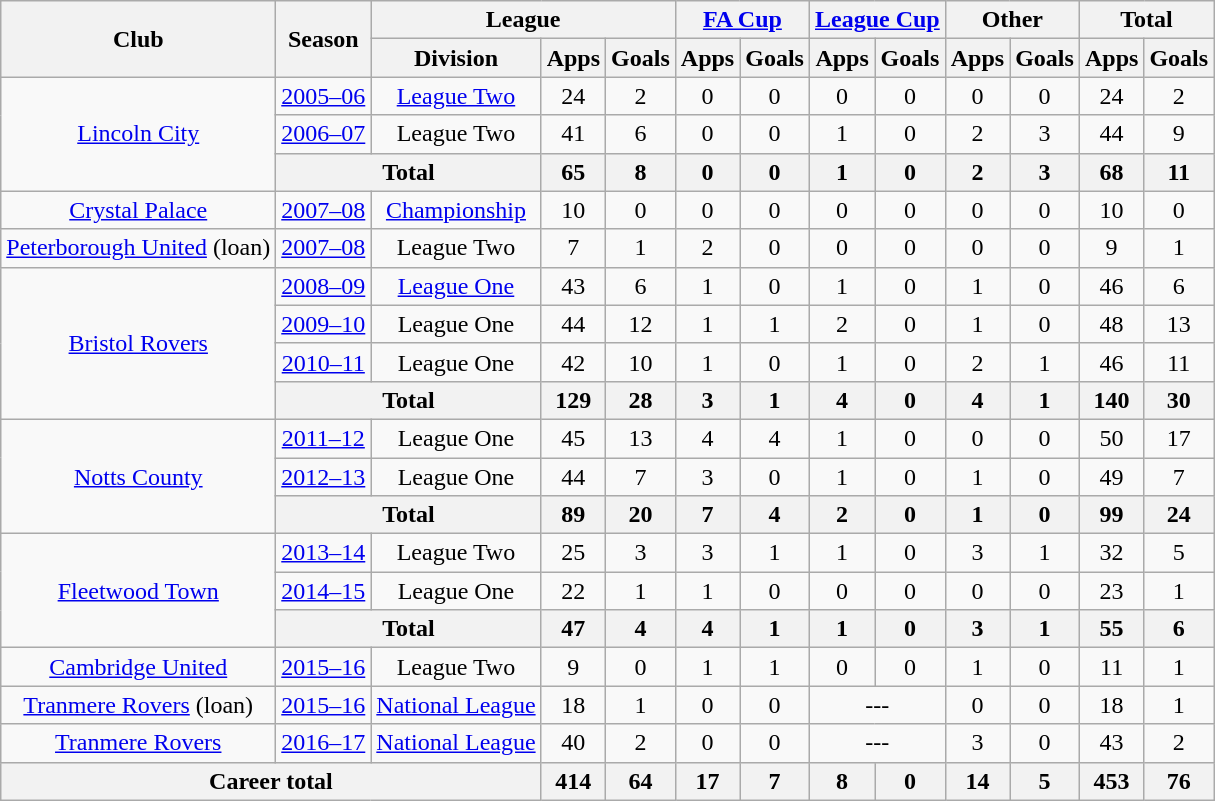<table class="wikitable" style="text-align:center">
<tr>
<th rowspan=2>Club</th>
<th rowspan=2>Season</th>
<th colspan=3>League</th>
<th colspan=2><a href='#'>FA Cup</a></th>
<th colspan=2><a href='#'>League Cup</a></th>
<th colspan=2>Other</th>
<th colspan=2>Total</th>
</tr>
<tr>
<th>Division</th>
<th>Apps</th>
<th>Goals</th>
<th>Apps</th>
<th>Goals</th>
<th>Apps</th>
<th>Goals</th>
<th>Apps</th>
<th>Goals</th>
<th>Apps</th>
<th>Goals</th>
</tr>
<tr>
<td rowspan=3><a href='#'>Lincoln City</a></td>
<td><a href='#'>2005–06</a></td>
<td><a href='#'>League Two</a></td>
<td>24</td>
<td>2</td>
<td>0</td>
<td>0</td>
<td>0</td>
<td>0</td>
<td>0</td>
<td>0</td>
<td>24</td>
<td>2</td>
</tr>
<tr>
<td><a href='#'>2006–07</a></td>
<td>League Two</td>
<td>41</td>
<td>6</td>
<td>0</td>
<td>0</td>
<td>1</td>
<td>0</td>
<td>2</td>
<td>3</td>
<td>44</td>
<td>9</td>
</tr>
<tr>
<th colspan=2>Total</th>
<th>65</th>
<th>8</th>
<th>0</th>
<th>0</th>
<th>1</th>
<th>0</th>
<th>2</th>
<th>3</th>
<th>68</th>
<th>11</th>
</tr>
<tr>
<td><a href='#'>Crystal Palace</a></td>
<td><a href='#'>2007–08</a></td>
<td><a href='#'>Championship</a></td>
<td>10</td>
<td>0</td>
<td>0</td>
<td>0</td>
<td>0</td>
<td>0</td>
<td>0</td>
<td>0</td>
<td>10</td>
<td>0</td>
</tr>
<tr>
<td><a href='#'>Peterborough United</a> (loan)</td>
<td><a href='#'>2007–08</a></td>
<td>League Two</td>
<td>7</td>
<td>1</td>
<td>2</td>
<td>0</td>
<td>0</td>
<td>0</td>
<td>0</td>
<td>0</td>
<td>9</td>
<td>1</td>
</tr>
<tr>
<td rowspan=4><a href='#'>Bristol Rovers</a></td>
<td><a href='#'>2008–09</a></td>
<td><a href='#'>League One</a></td>
<td>43</td>
<td>6</td>
<td>1</td>
<td>0</td>
<td>1</td>
<td>0</td>
<td>1</td>
<td>0</td>
<td>46</td>
<td>6</td>
</tr>
<tr>
<td><a href='#'>2009–10</a></td>
<td>League One</td>
<td>44</td>
<td>12</td>
<td>1</td>
<td>1</td>
<td>2</td>
<td>0</td>
<td>1</td>
<td>0</td>
<td>48</td>
<td>13</td>
</tr>
<tr>
<td><a href='#'>2010–11</a></td>
<td>League One</td>
<td>42</td>
<td>10</td>
<td>1</td>
<td>0</td>
<td>1</td>
<td>0</td>
<td>2</td>
<td>1</td>
<td>46</td>
<td>11</td>
</tr>
<tr>
<th colspan=2>Total</th>
<th>129</th>
<th>28</th>
<th>3</th>
<th>1</th>
<th>4</th>
<th>0</th>
<th>4</th>
<th>1</th>
<th>140</th>
<th>30</th>
</tr>
<tr>
<td rowspan=3><a href='#'>Notts County</a></td>
<td><a href='#'>2011–12</a></td>
<td>League One</td>
<td>45</td>
<td>13</td>
<td>4</td>
<td>4</td>
<td>1</td>
<td>0</td>
<td>0</td>
<td>0</td>
<td>50</td>
<td>17</td>
</tr>
<tr>
<td><a href='#'>2012–13</a></td>
<td>League One</td>
<td>44</td>
<td>7</td>
<td>3</td>
<td>0</td>
<td>1</td>
<td>0</td>
<td>1</td>
<td>0</td>
<td>49</td>
<td>7</td>
</tr>
<tr>
<th colspan=2>Total</th>
<th>89</th>
<th>20</th>
<th>7</th>
<th>4</th>
<th>2</th>
<th>0</th>
<th>1</th>
<th>0</th>
<th>99</th>
<th>24</th>
</tr>
<tr>
<td rowspan=3><a href='#'>Fleetwood Town</a></td>
<td><a href='#'>2013–14</a></td>
<td>League Two</td>
<td>25</td>
<td>3</td>
<td>3</td>
<td>1</td>
<td>1</td>
<td>0</td>
<td>3</td>
<td>1</td>
<td>32</td>
<td>5</td>
</tr>
<tr>
<td><a href='#'>2014–15</a></td>
<td>League One</td>
<td>22</td>
<td>1</td>
<td>1</td>
<td>0</td>
<td>0</td>
<td>0</td>
<td>0</td>
<td>0</td>
<td>23</td>
<td>1</td>
</tr>
<tr>
<th colspan=2>Total</th>
<th>47</th>
<th>4</th>
<th>4</th>
<th>1</th>
<th>1</th>
<th>0</th>
<th>3</th>
<th>1</th>
<th>55</th>
<th>6</th>
</tr>
<tr>
<td><a href='#'>Cambridge United</a></td>
<td><a href='#'>2015–16</a></td>
<td>League Two</td>
<td>9</td>
<td>0</td>
<td>1</td>
<td>1</td>
<td>0</td>
<td>0</td>
<td>1</td>
<td>0</td>
<td>11</td>
<td>1</td>
</tr>
<tr>
<td><a href='#'>Tranmere Rovers</a> (loan)</td>
<td><a href='#'>2015–16</a></td>
<td><a href='#'>National League</a></td>
<td>18</td>
<td>1</td>
<td>0</td>
<td>0</td>
<td colspan=2>---</td>
<td>0</td>
<td>0</td>
<td>18</td>
<td>1</td>
</tr>
<tr>
<td><a href='#'>Tranmere Rovers</a></td>
<td><a href='#'>2016–17</a></td>
<td><a href='#'>National League</a></td>
<td>40</td>
<td>2</td>
<td>0</td>
<td>0</td>
<td colspan=2>---</td>
<td>3</td>
<td>0</td>
<td>43</td>
<td>2</td>
</tr>
<tr>
<th colspan=3>Career total</th>
<th>414</th>
<th>64</th>
<th>17</th>
<th>7</th>
<th>8</th>
<th>0</th>
<th>14</th>
<th>5</th>
<th>453</th>
<th>76</th>
</tr>
</table>
